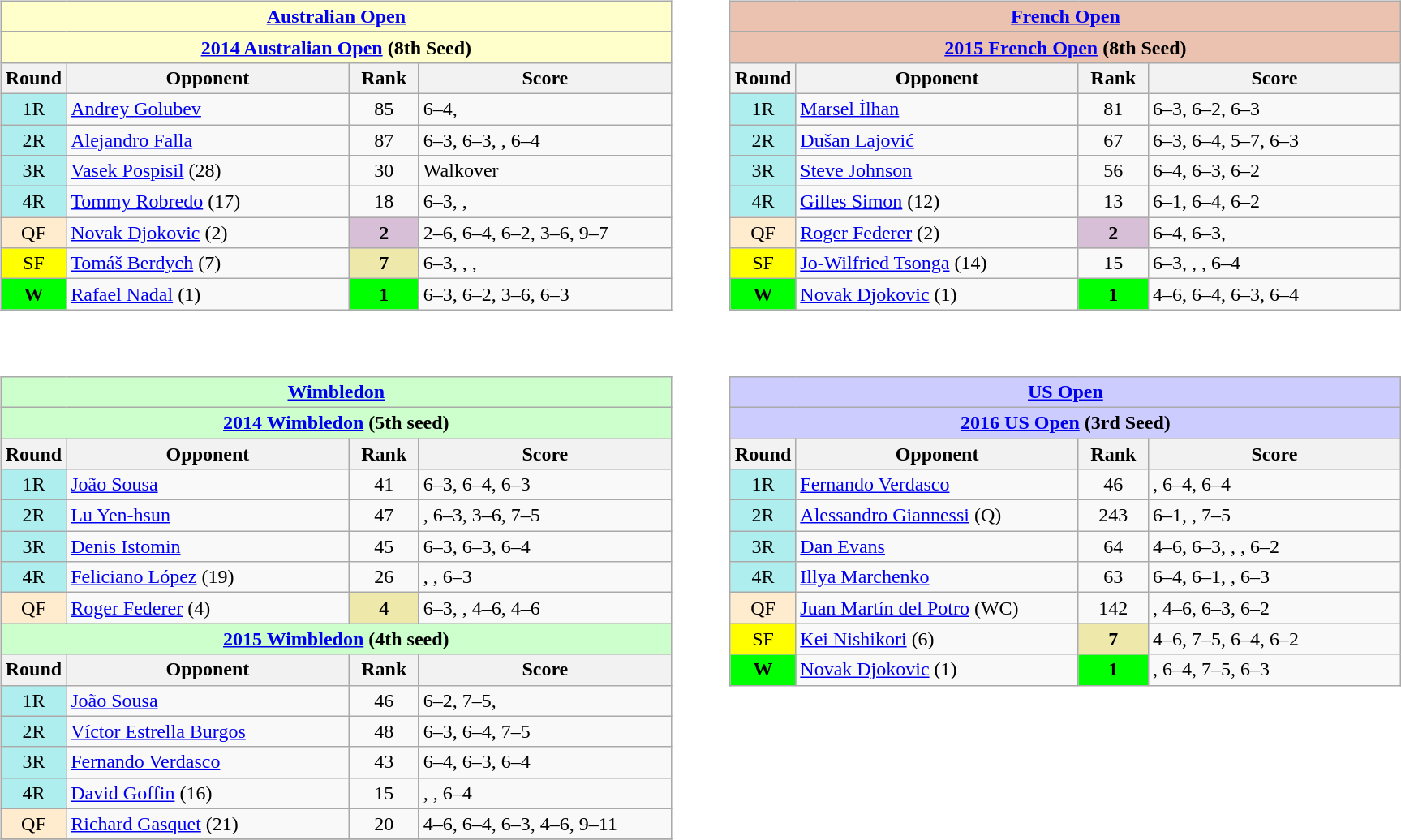<table style="width:95%">
<tr valign=top>
<td><br><table class="wikitable">
<tr>
<th colspan=4 style="background:#ffc;"><a href='#'>Australian Open</a></th>
</tr>
<tr>
<th colspan=4 style="background:#ffc;"><a href='#'>2014 Australian Open</a> (8th Seed)</th>
</tr>
<tr>
<th>Round</th>
<th width=225>Opponent</th>
<th width=50>Rank</th>
<th width=200>Score</th>
</tr>
<tr>
<td align=center bgcolor=afeeee>1R</td>
<td> <a href='#'>Andrey Golubev</a></td>
<td align="center">85</td>
<td>6–4, </td>
</tr>
<tr>
<td align=center bgcolor=afeeee>2R</td>
<td> <a href='#'>Alejandro Falla</a></td>
<td align="center">87</td>
<td>6–3, 6–3, , 6–4</td>
</tr>
<tr>
<td align=center bgcolor=afeeee>3R</td>
<td> <a href='#'>Vasek Pospisil</a> (28)</td>
<td align="center">30</td>
<td>Walkover</td>
</tr>
<tr>
<td align=center bgcolor=afeeee>4R</td>
<td> <a href='#'>Tommy Robredo</a> (17)</td>
<td align="center">18</td>
<td>6–3, , </td>
</tr>
<tr>
<td align=center bgcolor=ffebcd>QF</td>
<td> <a href='#'>Novak Djokovic</a> (2)</td>
<td align="center" bgcolor=thistle><strong>2</strong></td>
<td>2–6, 6–4, 6–2, 3–6, 9–7</td>
</tr>
<tr>
<td align=center bgcolor=yellow>SF</td>
<td> <a href='#'>Tomáš Berdych</a> (7)</td>
<td align="center" bgcolor=eee8aa><strong>7</strong></td>
<td>6–3, , , </td>
</tr>
<tr>
<td align="center" bgcolor=00ff00><strong>W</strong></td>
<td> <a href='#'>Rafael Nadal</a> (1)</td>
<td align="center" bgcolor=lime><strong>1</strong></td>
<td>6–3, 6–2, 3–6, 6–3</td>
</tr>
</table>
</td>
<td><br><table class="wikitable">
<tr>
<th colspan=4 style="background:#ebc2af;"><a href='#'>French Open</a></th>
</tr>
<tr>
<th colspan=4 style="background:#ebc2af;"><a href='#'>2015 French Open</a> (8th Seed)</th>
</tr>
<tr>
<th>Round</th>
<th width=225>Opponent</th>
<th width=50>Rank</th>
<th width=200>Score</th>
</tr>
<tr>
<td align=center bgcolor=afeeee>1R</td>
<td> <a href='#'>Marsel İlhan</a></td>
<td align="center">81</td>
<td>6–3, 6–2, 6–3</td>
</tr>
<tr>
<td align=center bgcolor=afeeee>2R</td>
<td> <a href='#'>Dušan Lajović</a></td>
<td align="center">67</td>
<td>6–3, 6–4, 5–7, 6–3</td>
</tr>
<tr>
<td align=center bgcolor=afeeee>3R</td>
<td> <a href='#'>Steve Johnson</a></td>
<td align="center">56</td>
<td>6–4, 6–3, 6–2</td>
</tr>
<tr>
<td align=center bgcolor=afeeee>4R</td>
<td> <a href='#'>Gilles Simon</a> (12)</td>
<td align="center">13</td>
<td>6–1, 6–4, 6–2</td>
</tr>
<tr>
<td align=center bgcolor=ffebcd>QF</td>
<td> <a href='#'>Roger Federer</a> (2)</td>
<td align="center" bgcolor=thistle><strong>2</strong></td>
<td>6–4, 6–3, </td>
</tr>
<tr>
<td align=center bgcolor=yellow>SF</td>
<td> <a href='#'>Jo-Wilfried Tsonga</a> (14)</td>
<td align="center">15</td>
<td>6–3, , , 6–4</td>
</tr>
<tr>
<td align="center" bgcolor=00ff00><strong>W</strong></td>
<td> <a href='#'>Novak Djokovic</a> (1)</td>
<td align="center" bgcolor=lime><strong>1</strong></td>
<td>4–6, 6–4, 6–3, 6–4</td>
</tr>
</table>
</td>
</tr>
<tr valign=top>
<td><br><table class="wikitable">
<tr>
<th colspan="4" style="background:#cfc;"><a href='#'>Wimbledon</a></th>
</tr>
<tr>
<th colspan="4" style="background:#cfc;"><a href='#'>2014 Wimbledon</a> (5th seed)</th>
</tr>
<tr>
<th>Round</th>
<th width=225>Opponent</th>
<th width=50>Rank</th>
<th width=200>Score</th>
</tr>
<tr>
<td align=center bgcolor=afeeee>1R</td>
<td> <a href='#'>João Sousa</a></td>
<td align="center">41</td>
<td>6–3, 6–4, 6–3</td>
</tr>
<tr>
<td align=center bgcolor=afeeee>2R</td>
<td> <a href='#'>Lu Yen-hsun</a></td>
<td align="center">47</td>
<td>, 6–3, 3–6, 7–5</td>
</tr>
<tr>
<td align=center bgcolor=afeeee>3R</td>
<td> <a href='#'>Denis Istomin</a></td>
<td align="center">45</td>
<td>6–3, 6–3, 6–4</td>
</tr>
<tr>
<td align=center bgcolor=afeeee>4R</td>
<td> <a href='#'>Feliciano López</a> (19)</td>
<td align="center">26</td>
<td>, , 6–3</td>
</tr>
<tr>
<td align=center bgcolor=ffebcd>QF</td>
<td> <a href='#'>Roger Federer</a> (4)</td>
<td align="center" bgcolor=eee8aa><strong>4</strong></td>
<td>6–3, , 4–6, 4–6</td>
</tr>
<tr>
<th colspan="4" style="background:#cfc;"><a href='#'>2015 Wimbledon</a> (4th seed)</th>
</tr>
<tr>
<th>Round</th>
<th width=225>Opponent</th>
<th width=50>Rank</th>
<th width=200>Score</th>
</tr>
<tr>
<td align=center bgcolor=afeeee>1R</td>
<td> <a href='#'>João Sousa</a></td>
<td align="center">46</td>
<td>6–2, 7–5, </td>
</tr>
<tr>
<td align=center bgcolor=afeeee>2R</td>
<td> <a href='#'>Víctor Estrella Burgos</a></td>
<td align="center">48</td>
<td>6–3, 6–4, 7–5</td>
</tr>
<tr>
<td align=center bgcolor=afeeee>3R</td>
<td> <a href='#'>Fernando Verdasco</a></td>
<td align="center">43</td>
<td>6–4, 6–3, 6–4</td>
</tr>
<tr>
<td align=center bgcolor=afeeee>4R</td>
<td> <a href='#'>David Goffin</a> (16)</td>
<td align="center">15</td>
<td>, , 6–4</td>
</tr>
<tr>
<td align=center bgcolor=ffebcd>QF</td>
<td> <a href='#'>Richard Gasquet</a> (21)</td>
<td align="center">20</td>
<td>4–6, 6–4, 6–3, 4–6, 9–11</td>
</tr>
<tr>
</tr>
</table>
</td>
<td><br><table class="wikitable">
<tr>
<th colspan=4 style="background:#ccf;"><a href='#'>US Open</a></th>
</tr>
<tr>
<th colspan=4 style="background:#ccf;"><a href='#'>2016 US Open</a> (3rd Seed)</th>
</tr>
<tr>
<th>Round</th>
<th width=225>Opponent</th>
<th width=50>Rank</th>
<th width=200>Score</th>
</tr>
<tr>
<td align=center bgcolor=afeeee>1R</td>
<td> <a href='#'>Fernando Verdasco</a></td>
<td align="center">46</td>
<td>, 6–4, 6–4</td>
</tr>
<tr>
<td align=center bgcolor=afeeee>2R</td>
<td> <a href='#'>Alessandro Giannessi</a> (Q)</td>
<td align="center">243</td>
<td>6–1, , 7–5</td>
</tr>
<tr>
<td align=center bgcolor=afeeee>3R</td>
<td> <a href='#'>Dan Evans</a></td>
<td align="center">64</td>
<td>4–6, 6–3, , , 6–2</td>
</tr>
<tr>
<td align=center bgcolor=afeeee>4R</td>
<td> <a href='#'>Illya Marchenko</a></td>
<td align="center">63</td>
<td>6–4, 6–1, , 6–3</td>
</tr>
<tr>
<td align=center bgcolor=ffebcd>QF</td>
<td> <a href='#'>Juan Martín del Potro</a> (WC)</td>
<td align="center">142</td>
<td>, 4–6, 6–3, 6–2</td>
</tr>
<tr>
<td align=center bgcolor=yellow>SF</td>
<td> <a href='#'>Kei Nishikori</a> (6)</td>
<td align="center" bgcolor=eee8aa><strong>7</strong></td>
<td>4–6, 7–5, 6–4, 6–2</td>
</tr>
<tr>
<td align="center" bgcolor=00ff00><strong>W</strong></td>
<td> <a href='#'>Novak Djokovic</a> (1)</td>
<td align="center" bgcolor=lime><strong>1</strong></td>
<td>, 6–4, 7–5, 6–3</td>
</tr>
</table>
</td>
</tr>
</table>
